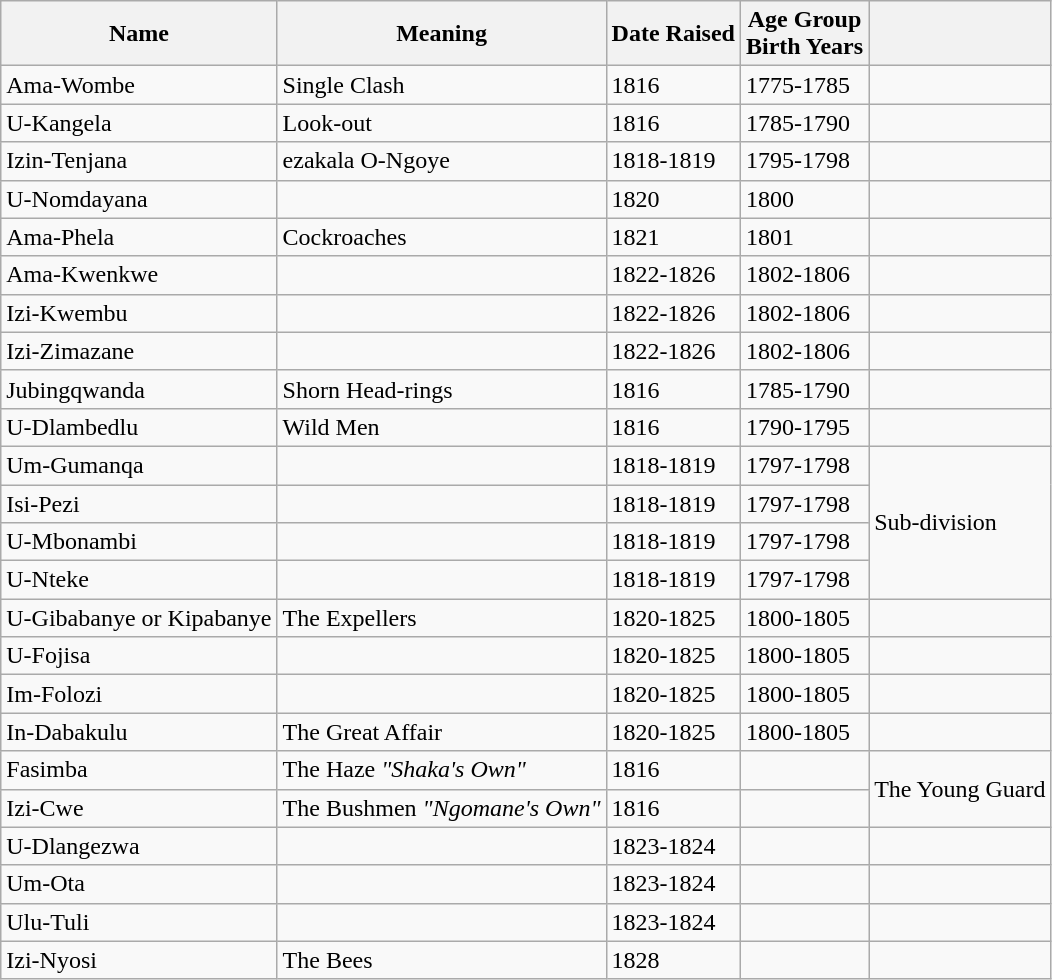<table class="wikitable sortable">
<tr>
<th>Name</th>
<th>Meaning</th>
<th>Date Raised</th>
<th>Age Group<br>Birth Years</th>
<th></th>
</tr>
<tr>
<td>Ama-Wombe</td>
<td>Single Clash</td>
<td>1816</td>
<td>1775-1785</td>
<td></td>
</tr>
<tr>
<td>U-Kangela</td>
<td>Look-out</td>
<td>1816</td>
<td>1785-1790</td>
<td></td>
</tr>
<tr>
<td>Izin-Tenjana</td>
<td>ezakala O-Ngoye</td>
<td>1818-1819</td>
<td>1795-1798</td>
<td></td>
</tr>
<tr>
<td>U-Nomdayana</td>
<td></td>
<td>1820</td>
<td>1800</td>
<td></td>
</tr>
<tr>
<td>Ama-Phela</td>
<td>Cockroaches </td>
<td>1821</td>
<td>1801</td>
<td></td>
</tr>
<tr>
<td>Ama-Kwenkwe</td>
<td></td>
<td>1822-1826</td>
<td>1802-1806</td>
<td></td>
</tr>
<tr>
<td>Izi-Kwembu</td>
<td></td>
<td>1822-1826</td>
<td>1802-1806</td>
<td></td>
</tr>
<tr>
<td>Izi-Zimazane</td>
<td></td>
<td>1822-1826</td>
<td>1802-1806</td>
<td></td>
</tr>
<tr>
<td>Jubingqwanda</td>
<td>Shorn Head-rings</td>
<td>1816</td>
<td>1785-1790</td>
<td></td>
</tr>
<tr>
<td>U-Dlambedlu</td>
<td>Wild Men</td>
<td>1816</td>
<td>1790-1795</td>
<td></td>
</tr>
<tr>
<td>Um-Gumanqa</td>
<td></td>
<td>1818-1819</td>
<td>1797-1798</td>
<td rowspan="4">Sub-division</td>
</tr>
<tr>
<td>Isi-Pezi</td>
<td></td>
<td>1818-1819</td>
<td>1797-1798</td>
</tr>
<tr>
<td>U-Mbonambi</td>
<td></td>
<td>1818-1819</td>
<td>1797-1798</td>
</tr>
<tr>
<td>U-Nteke</td>
<td></td>
<td>1818-1819</td>
<td>1797-1798</td>
</tr>
<tr>
<td>U-Gibabanye or Kipabanye</td>
<td>The Expellers</td>
<td>1820-1825</td>
<td>1800-1805</td>
<td></td>
</tr>
<tr>
<td>U-Fojisa</td>
<td></td>
<td>1820-1825</td>
<td>1800-1805</td>
<td></td>
</tr>
<tr>
<td>Im-Folozi</td>
<td></td>
<td>1820-1825</td>
<td>1800-1805</td>
<td></td>
</tr>
<tr>
<td>In-Dabakulu</td>
<td>The Great Affair</td>
<td>1820-1825</td>
<td>1800-1805</td>
<td></td>
</tr>
<tr>
<td>Fasimba</td>
<td>The Haze <em>"Shaka's Own"</em> </td>
<td>1816</td>
<td></td>
<td rowspan="2">The Young Guard</td>
</tr>
<tr>
<td>Izi-Cwe</td>
<td>The Bushmen <em>"Ngomane's Own"</em> </td>
<td>1816</td>
<td></td>
</tr>
<tr>
<td>U-Dlangezwa</td>
<td></td>
<td>1823-1824</td>
<td></td>
<td></td>
</tr>
<tr>
<td>Um-Ota</td>
<td></td>
<td>1823-1824</td>
<td></td>
<td></td>
</tr>
<tr>
<td>Ulu-Tuli</td>
<td></td>
<td>1823-1824</td>
<td></td>
<td></td>
</tr>
<tr>
<td>Izi-Nyosi</td>
<td>The Bees </td>
<td>1828</td>
<td></td>
<td></td>
</tr>
</table>
